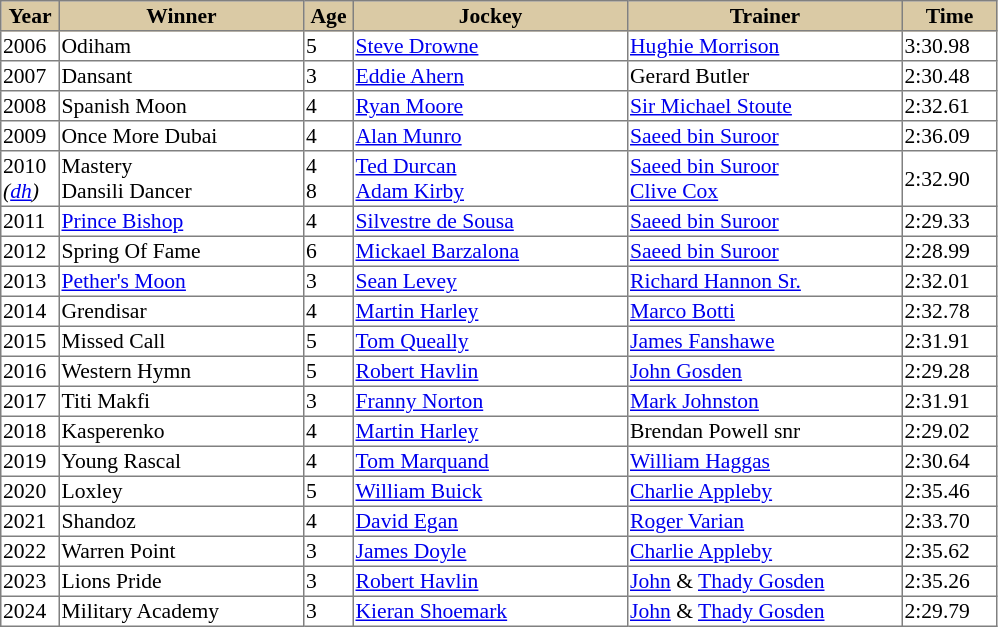<table class = "sortable" | border="1" style="border-collapse: collapse; font-size:90%">
<tr bgcolor="#DACAA5" align="center">
<th style="width:36px"><strong>Year</strong></th>
<th style="width:160px"><strong>Winner</strong></th>
<th style="width:30px"><strong>Age</strong></th>
<th style="width:180px"><strong>Jockey</strong></th>
<th style="width:180px"><strong>Trainer</strong></th>
<th style="width:60px"><strong>Time</strong></th>
</tr>
<tr>
<td>2006</td>
<td>Odiham</td>
<td>5</td>
<td><a href='#'>Steve Drowne</a></td>
<td><a href='#'>Hughie Morrison</a></td>
<td>3:30.98</td>
</tr>
<tr>
<td>2007</td>
<td>Dansant</td>
<td>3</td>
<td><a href='#'>Eddie Ahern</a></td>
<td>Gerard Butler</td>
<td>2:30.48</td>
</tr>
<tr>
<td>2008</td>
<td>Spanish Moon</td>
<td>4</td>
<td><a href='#'>Ryan Moore</a></td>
<td><a href='#'>Sir Michael Stoute</a></td>
<td>2:32.61</td>
</tr>
<tr>
<td>2009</td>
<td>Once More Dubai</td>
<td>4</td>
<td><a href='#'>Alan Munro</a></td>
<td><a href='#'>Saeed bin Suroor</a></td>
<td>2:36.09</td>
</tr>
<tr>
<td>2010<br><em>(<a href='#'>dh</a>)</em></td>
<td>Mastery<br>Dansili Dancer</td>
<td>4<br>8</td>
<td><a href='#'>Ted Durcan</a><br><a href='#'>Adam Kirby</a></td>
<td><a href='#'>Saeed bin Suroor</a><br><a href='#'>Clive Cox</a></td>
<td>2:32.90</td>
</tr>
<tr>
<td>2011</td>
<td><a href='#'>Prince Bishop</a></td>
<td>4</td>
<td><a href='#'>Silvestre de Sousa</a></td>
<td><a href='#'>Saeed bin Suroor</a></td>
<td>2:29.33</td>
</tr>
<tr>
<td>2012</td>
<td>Spring Of Fame</td>
<td>6</td>
<td><a href='#'>Mickael Barzalona</a></td>
<td><a href='#'>Saeed bin Suroor</a></td>
<td>2:28.99</td>
</tr>
<tr>
<td>2013</td>
<td><a href='#'>Pether's Moon</a></td>
<td>3</td>
<td><a href='#'>Sean Levey</a></td>
<td><a href='#'>Richard Hannon Sr.</a></td>
<td>2:32.01</td>
</tr>
<tr>
<td>2014</td>
<td>Grendisar</td>
<td>4</td>
<td><a href='#'>Martin Harley</a></td>
<td><a href='#'>Marco Botti</a></td>
<td>2:32.78</td>
</tr>
<tr>
<td>2015</td>
<td>Missed Call</td>
<td>5</td>
<td><a href='#'>Tom Queally</a></td>
<td><a href='#'>James Fanshawe</a></td>
<td>2:31.91</td>
</tr>
<tr>
<td>2016</td>
<td>Western Hymn</td>
<td>5</td>
<td><a href='#'>Robert Havlin</a></td>
<td><a href='#'>John Gosden</a></td>
<td>2:29.28</td>
</tr>
<tr>
<td>2017</td>
<td>Titi Makfi</td>
<td>3</td>
<td><a href='#'>Franny Norton</a></td>
<td><a href='#'>Mark Johnston</a></td>
<td>2:31.91</td>
</tr>
<tr>
<td>2018</td>
<td>Kasperenko</td>
<td>4</td>
<td><a href='#'>Martin Harley</a></td>
<td>Brendan Powell snr</td>
<td>2:29.02</td>
</tr>
<tr>
<td>2019</td>
<td>Young Rascal</td>
<td>4</td>
<td><a href='#'>Tom Marquand</a></td>
<td><a href='#'>William Haggas</a></td>
<td>2:30.64</td>
</tr>
<tr>
<td>2020</td>
<td>Loxley</td>
<td>5</td>
<td><a href='#'>William Buick</a></td>
<td><a href='#'>Charlie Appleby</a></td>
<td>2:35.46</td>
</tr>
<tr>
<td>2021</td>
<td>Shandoz</td>
<td>4</td>
<td><a href='#'>David Egan</a></td>
<td><a href='#'>Roger Varian</a></td>
<td>2:33.70</td>
</tr>
<tr>
<td>2022</td>
<td>Warren Point</td>
<td>3</td>
<td><a href='#'>James Doyle</a></td>
<td><a href='#'>Charlie Appleby</a></td>
<td>2:35.62</td>
</tr>
<tr>
<td>2023</td>
<td>Lions Pride</td>
<td>3</td>
<td><a href='#'>Robert Havlin</a></td>
<td><a href='#'>John</a> & <a href='#'>Thady Gosden</a></td>
<td>2:35.26</td>
</tr>
<tr>
<td>2024</td>
<td>Military Academy</td>
<td>3</td>
<td><a href='#'>Kieran Shoemark</a></td>
<td><a href='#'>John</a> & <a href='#'>Thady Gosden</a></td>
<td>2:29.79</td>
</tr>
</table>
